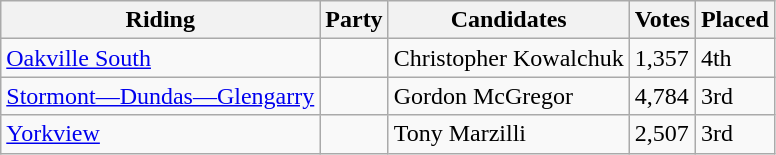<table class="wikitable">
<tr>
<th>Riding</th>
<th>Party</th>
<th>Candidates</th>
<th>Votes</th>
<th>Placed</th>
</tr>
<tr>
<td><a href='#'>Oakville South</a></td>
<td></td>
<td>Christopher Kowalchuk</td>
<td>1,357</td>
<td>4th</td>
</tr>
<tr>
<td><a href='#'>Stormont—Dundas—Glengarry</a></td>
<td></td>
<td>Gordon McGregor</td>
<td>4,784</td>
<td>3rd</td>
</tr>
<tr>
<td><a href='#'>Yorkview</a></td>
<td></td>
<td>Tony Marzilli</td>
<td>2,507</td>
<td>3rd</td>
</tr>
</table>
